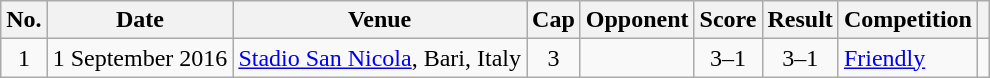<table class="wikitable">
<tr>
<th scope=col>No.</th>
<th scope=col>Date</th>
<th scope=col>Venue</th>
<th scope=col>Cap</th>
<th scope=col>Opponent</th>
<th scope=col>Score</th>
<th scope=col>Result</th>
<th scope=col>Competition</th>
<th scope=col class=unsortable></th>
</tr>
<tr>
<td align=center>1</td>
<td>1 September 2016</td>
<td><a href='#'>Stadio San Nicola</a>, Bari, Italy</td>
<td align=center>3</td>
<td></td>
<td align=center>3–1</td>
<td align=center>3–1</td>
<td><a href='#'>Friendly</a></td>
<td align=center></td>
</tr>
</table>
